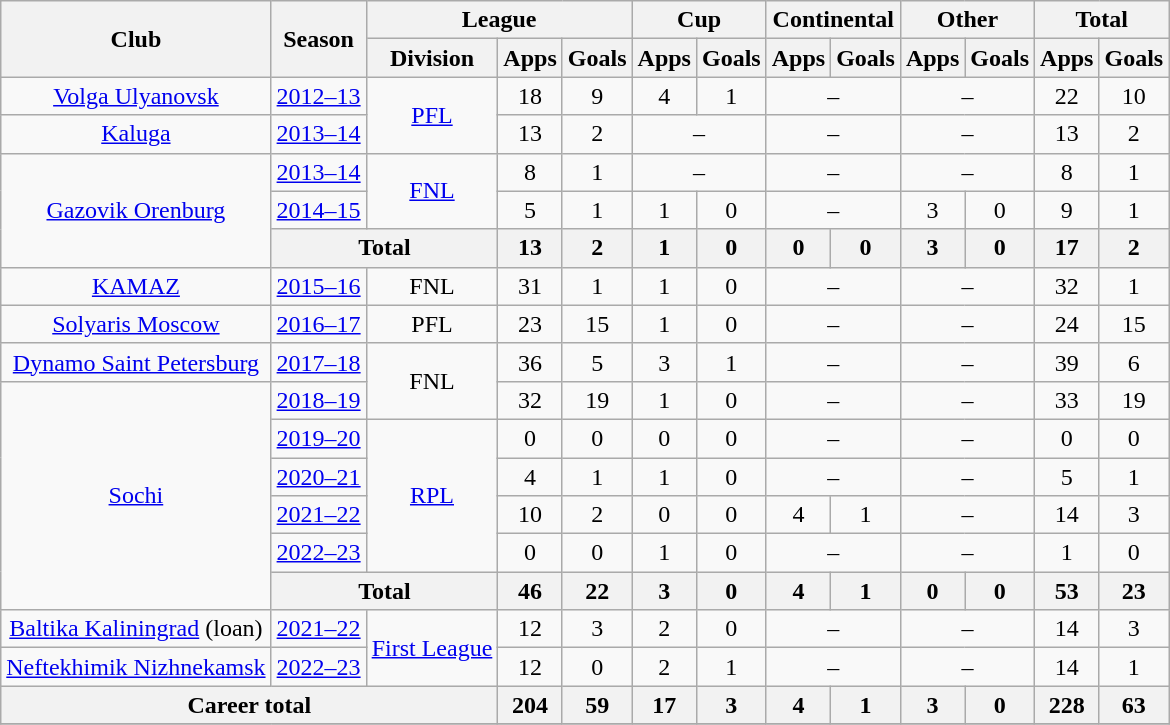<table class="wikitable" style="text-align: center;">
<tr>
<th rowspan=2>Club</th>
<th rowspan=2>Season</th>
<th colspan=3>League</th>
<th colspan=2>Cup</th>
<th colspan=2>Continental</th>
<th colspan=2>Other</th>
<th colspan=2>Total</th>
</tr>
<tr>
<th>Division</th>
<th>Apps</th>
<th>Goals</th>
<th>Apps</th>
<th>Goals</th>
<th>Apps</th>
<th>Goals</th>
<th>Apps</th>
<th>Goals</th>
<th>Apps</th>
<th>Goals</th>
</tr>
<tr>
<td><a href='#'>Volga Ulyanovsk</a></td>
<td><a href='#'>2012–13</a></td>
<td rowspan="2"><a href='#'>PFL</a></td>
<td>18</td>
<td>9</td>
<td>4</td>
<td>1</td>
<td colspan=2>–</td>
<td colspan=2>–</td>
<td>22</td>
<td>10</td>
</tr>
<tr>
<td><a href='#'>Kaluga</a></td>
<td><a href='#'>2013–14</a></td>
<td>13</td>
<td>2</td>
<td colspan=2>–</td>
<td colspan=2>–</td>
<td colspan=2>–</td>
<td>13</td>
<td>2</td>
</tr>
<tr>
<td rowspan="3"><a href='#'>Gazovik Orenburg</a></td>
<td><a href='#'>2013–14</a></td>
<td rowspan="2"><a href='#'>FNL</a></td>
<td>8</td>
<td>1</td>
<td colspan=2>–</td>
<td colspan=2>–</td>
<td colspan=2>–</td>
<td>8</td>
<td>1</td>
</tr>
<tr>
<td><a href='#'>2014–15</a></td>
<td>5</td>
<td>1</td>
<td>1</td>
<td>0</td>
<td colspan=2>–</td>
<td>3</td>
<td>0</td>
<td>9</td>
<td>1</td>
</tr>
<tr>
<th colspan=2>Total</th>
<th>13</th>
<th>2</th>
<th>1</th>
<th>0</th>
<th>0</th>
<th>0</th>
<th>3</th>
<th>0</th>
<th>17</th>
<th>2</th>
</tr>
<tr>
<td><a href='#'>KAMAZ</a></td>
<td><a href='#'>2015–16</a></td>
<td>FNL</td>
<td>31</td>
<td>1</td>
<td>1</td>
<td>0</td>
<td colspan=2>–</td>
<td colspan=2>–</td>
<td>32</td>
<td>1</td>
</tr>
<tr>
<td><a href='#'>Solyaris Moscow</a></td>
<td><a href='#'>2016–17</a></td>
<td>PFL</td>
<td>23</td>
<td>15</td>
<td>1</td>
<td>0</td>
<td colspan=2>–</td>
<td colspan=2>–</td>
<td>24</td>
<td>15</td>
</tr>
<tr>
<td><a href='#'>Dynamo Saint Petersburg</a></td>
<td><a href='#'>2017–18</a></td>
<td rowspan="2">FNL</td>
<td>36</td>
<td>5</td>
<td>3</td>
<td>1</td>
<td colspan=2>–</td>
<td colspan=2>–</td>
<td>39</td>
<td>6</td>
</tr>
<tr>
<td rowspan="6"><a href='#'>Sochi</a></td>
<td><a href='#'>2018–19</a></td>
<td>32</td>
<td>19</td>
<td>1</td>
<td>0</td>
<td colspan=2>–</td>
<td colspan=2>–</td>
<td>33</td>
<td>19</td>
</tr>
<tr>
<td><a href='#'>2019–20</a></td>
<td rowspan="4"><a href='#'>RPL</a></td>
<td>0</td>
<td>0</td>
<td>0</td>
<td>0</td>
<td colspan=2>–</td>
<td colspan=2>–</td>
<td>0</td>
<td>0</td>
</tr>
<tr>
<td><a href='#'>2020–21</a></td>
<td>4</td>
<td>1</td>
<td>1</td>
<td>0</td>
<td colspan=2>–</td>
<td colspan=2>–</td>
<td>5</td>
<td>1</td>
</tr>
<tr>
<td><a href='#'>2021–22</a></td>
<td>10</td>
<td>2</td>
<td>0</td>
<td>0</td>
<td>4</td>
<td>1</td>
<td colspan=2>–</td>
<td>14</td>
<td>3</td>
</tr>
<tr>
<td><a href='#'>2022–23</a></td>
<td>0</td>
<td>0</td>
<td>1</td>
<td>0</td>
<td colspan=2>–</td>
<td colspan=2>–</td>
<td>1</td>
<td>0</td>
</tr>
<tr>
<th colspan=2>Total</th>
<th>46</th>
<th>22</th>
<th>3</th>
<th>0</th>
<th>4</th>
<th>1</th>
<th>0</th>
<th>0</th>
<th>53</th>
<th>23</th>
</tr>
<tr>
<td><a href='#'>Baltika Kaliningrad</a> (loan)</td>
<td><a href='#'>2021–22</a></td>
<td rowspan="2"><a href='#'>First League</a></td>
<td>12</td>
<td>3</td>
<td>2</td>
<td>0</td>
<td colspan=2>–</td>
<td colspan=2>–</td>
<td>14</td>
<td>3</td>
</tr>
<tr>
<td><a href='#'>Neftekhimik Nizhnekamsk</a></td>
<td><a href='#'>2022–23</a></td>
<td>12</td>
<td>0</td>
<td>2</td>
<td>1</td>
<td colspan=2>–</td>
<td colspan=2>–</td>
<td>14</td>
<td>1</td>
</tr>
<tr>
<th colspan=3>Career total</th>
<th>204</th>
<th>59</th>
<th>17</th>
<th>3</th>
<th>4</th>
<th>1</th>
<th>3</th>
<th>0</th>
<th>228</th>
<th>63</th>
</tr>
<tr>
</tr>
</table>
